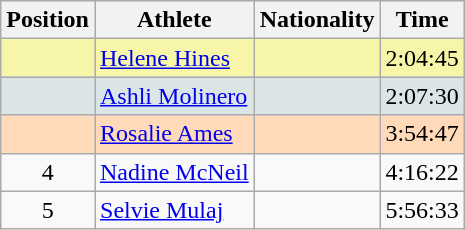<table class="wikitable sortable">
<tr>
<th>Position</th>
<th>Athlete</th>
<th>Nationality</th>
<th>Time</th>
</tr>
<tr bgcolor="#F7F6A8">
<td align=center></td>
<td><a href='#'>Helene Hines</a></td>
<td></td>
<td>2:04:45</td>
</tr>
<tr bgcolor="#DCE5E5">
<td align=center></td>
<td><a href='#'>Ashli Molinero</a></td>
<td></td>
<td>2:07:30</td>
</tr>
<tr bgcolor="#FFDAB9">
<td align=center></td>
<td><a href='#'>Rosalie Ames</a></td>
<td></td>
<td>3:54:47</td>
</tr>
<tr>
<td align=center>4</td>
<td><a href='#'>Nadine McNeil</a></td>
<td></td>
<td>4:16:22</td>
</tr>
<tr>
<td align=center>5</td>
<td><a href='#'>Selvie Mulaj</a></td>
<td></td>
<td>5:56:33</td>
</tr>
</table>
